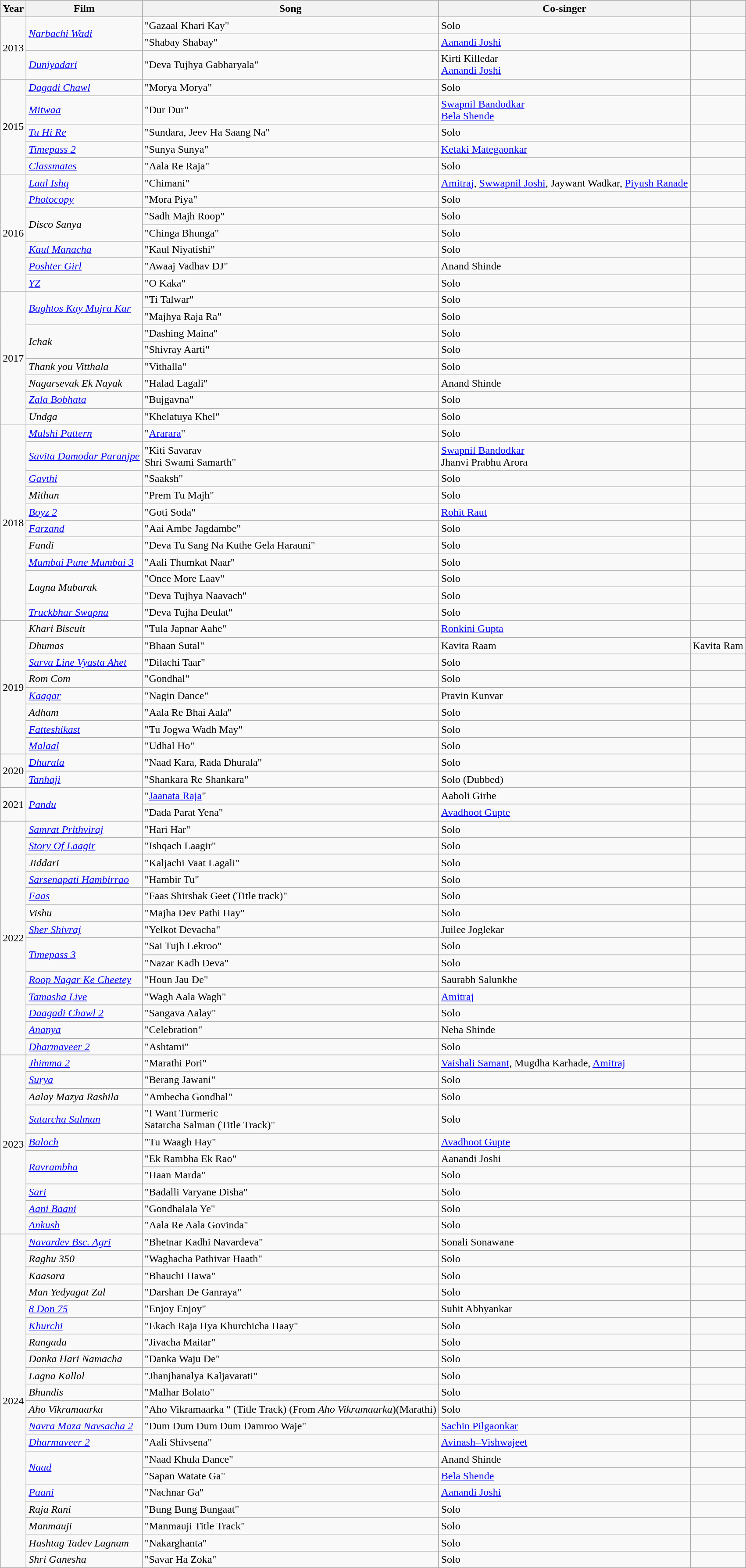<table class="wikitable sortable">
<tr style="background:#ccc; text-align:center;">
<th>Year</th>
<th>Film</th>
<th>Song</th>
<th>Co-singer</th>
<th class="unsortable"></th>
</tr>
<tr>
<td rowspan="3">2013</td>
<td rowspan="2"><em><a href='#'>Narbachi Wadi</a></em></td>
<td>"Gazaal Khari Kay"</td>
<td>Solo</td>
<td></td>
</tr>
<tr>
<td>"Shabay Shabay"</td>
<td><a href='#'>Aanandi Joshi</a></td>
<td></td>
</tr>
<tr>
<td><em><a href='#'>Duniyadari</a></em></td>
<td>"Deva Tujhya Gabharyala"</td>
<td>Kirti Killedar <br><a href='#'>Aanandi Joshi</a></td>
<td></td>
</tr>
<tr>
<td rowspan=5>2015</td>
<td><em><a href='#'>Dagadi Chawl</a></em></td>
<td>"Morya Morya"</td>
<td>Solo</td>
<td></td>
</tr>
<tr>
<td><em><a href='#'>Mitwaa</a></em></td>
<td>"Dur Dur"</td>
<td><a href='#'>Swapnil Bandodkar</a><br><a href='#'>Bela Shende</a></td>
<td></td>
</tr>
<tr>
<td><em><a href='#'>Tu Hi Re</a></em></td>
<td>"Sundara, Jeev Ha Saang Na"</td>
<td>Solo</td>
<td></td>
</tr>
<tr>
<td><em><a href='#'>Timepass 2</a></em></td>
<td>"Sunya Sunya"</td>
<td><a href='#'>Ketaki Mategaonkar</a></td>
<td></td>
</tr>
<tr>
<td><a href='#'><em>Classmates</em></a></td>
<td>"Aala Re Raja"</td>
<td>Solo</td>
<td></td>
</tr>
<tr>
<td rowspan="7">2016</td>
<td><a href='#'><em>Laal Ishq</em></a></td>
<td>"Chimani"</td>
<td><a href='#'>Amitraj</a>, <a href='#'>Swwapnil Joshi</a>, Jaywant Wadkar, <a href='#'>Piyush Ranade</a></td>
<td></td>
</tr>
<tr>
<td><em><a href='#'>Photocopy</a></em></td>
<td>"Mora Piya"</td>
<td>Solo</td>
<td></td>
</tr>
<tr>
<td rowspan="2"><em>Disco Sanya</em></td>
<td>"Sadh Majh Roop"</td>
<td>Solo</td>
<td></td>
</tr>
<tr>
<td>"Chinga Bhunga"</td>
<td>Solo</td>
<td></td>
</tr>
<tr>
<td><a href='#'><em>Kaul Manacha</em></a></td>
<td>"Kaul Niyatishi"</td>
<td>Solo</td>
<td></td>
</tr>
<tr>
<td><em><a href='#'>Poshter Girl</a></em></td>
<td>"Awaaj Vadhav DJ"</td>
<td>Anand Shinde</td>
<td></td>
</tr>
<tr>
<td><a href='#'><em>YZ</em></a></td>
<td>"O Kaka"</td>
<td>Solo</td>
<td></td>
</tr>
<tr>
<td rowspan="8">2017</td>
<td rowspan="2"><em><a href='#'>Baghtos Kay Mujra Kar</a></em></td>
<td>"Ti Talwar"</td>
<td>Solo</td>
<td></td>
</tr>
<tr>
<td>"Majhya Raja Ra"</td>
<td>Solo</td>
<td></td>
</tr>
<tr>
<td rowspan="2"><em>Ichak</em></td>
<td>"Dashing Maina"</td>
<td>Solo</td>
<td></td>
</tr>
<tr>
<td>"Shivray Aarti"</td>
<td>Solo</td>
<td></td>
</tr>
<tr>
<td><em>Thank you Vitthala</em></td>
<td>"Vithalla"</td>
<td>Solo</td>
<td></td>
</tr>
<tr>
<td><em>Nagarsevak Ek Nayak</em></td>
<td>"Halad Lagali"</td>
<td>Anand Shinde</td>
<td></td>
</tr>
<tr>
<td><em><a href='#'>Zala Bobhata</a></em></td>
<td>"Bujgavna"</td>
<td>Solo</td>
<td></td>
</tr>
<tr>
<td><em>Undga</em></td>
<td>"Khelatuya Khel"</td>
<td>Solo</td>
<td></td>
</tr>
<tr>
<td rowspan="11">2018</td>
<td><em><a href='#'>Mulshi Pattern</a></em></td>
<td>"<a href='#'>Ararara</a>"</td>
<td>Solo</td>
<td></td>
</tr>
<tr>
<td><em><a href='#'>Savita Damodar Paranjpe</a></em></td>
<td>"Kiti Savarav<br>Shri Swami Samarth"</td>
<td><a href='#'>Swapnil Bandodkar</a><br>Jhanvi Prabhu Arora</td>
<td></td>
</tr>
<tr>
<td><em><a href='#'>Gavthi</a></em></td>
<td>"Saaksh"</td>
<td>Solo</td>
<td></td>
</tr>
<tr>
<td><em>Mithun</em></td>
<td>"Prem Tu Majh"</td>
<td>Solo</td>
<td></td>
</tr>
<tr>
<td><em><a href='#'>Boyz 2</a></em></td>
<td>"Goti Soda"</td>
<td><a href='#'>Rohit Raut</a></td>
<td></td>
</tr>
<tr>
<td><em><a href='#'>Farzand</a></em></td>
<td>"Aai Ambe Jagdambe"</td>
<td>Solo</td>
<td></td>
</tr>
<tr>
<td><em>Fandi</em></td>
<td>"Deva Tu Sang Na Kuthe Gela Harauni"</td>
<td>Solo</td>
<td></td>
</tr>
<tr>
<td><em><a href='#'>Mumbai Pune Mumbai 3</a></em></td>
<td>"Aali Thumkat Naar"</td>
<td>Solo</td>
<td></td>
</tr>
<tr>
<td rowspan="2"><em>Lagna Mubarak</em></td>
<td>"Once More Laav"</td>
<td>Solo</td>
<td></td>
</tr>
<tr>
<td>"Deva Tujhya Naavach"</td>
<td>Solo</td>
<td></td>
</tr>
<tr>
<td><em><a href='#'>Truckbhar Swapna</a></em></td>
<td>"Deva Tujha Deulat"</td>
<td>Solo</td>
<td></td>
</tr>
<tr>
<td rowspan=8>2019</td>
<td><em>Khari Biscuit</em></td>
<td>"Tula Japnar Aahe"</td>
<td><a href='#'>Ronkini Gupta</a></td>
<td></td>
</tr>
<tr>
<td><em>Dhumas</em></td>
<td>"Bhaan Sutal"</td>
<td>Kavita Raam</td>
<td>Kavita Ram</td>
</tr>
<tr>
<td><em><a href='#'>Sarva Line Vyasta Ahet</a></em></td>
<td>"Dilachi Taar"</td>
<td>Solo</td>
<td></td>
</tr>
<tr>
<td><em>Rom Com</em></td>
<td>"Gondhal"</td>
<td>Solo</td>
<td></td>
</tr>
<tr>
<td><em><a href='#'>Kaagar</a></em></td>
<td>"Nagin Dance"</td>
<td>Pravin Kunvar</td>
<td></td>
</tr>
<tr>
<td><em>Adham</em></td>
<td>"Aala Re Bhai Aala"</td>
<td>Solo</td>
<td></td>
</tr>
<tr>
<td><em><a href='#'>Fatteshikast</a></em></td>
<td>"Tu Jogwa Wadh May"</td>
<td>Solo</td>
<td></td>
</tr>
<tr>
<td><em><a href='#'>Malaal</a></em></td>
<td>"Udhal Ho"</td>
<td>Solo</td>
<td></td>
</tr>
<tr>
<td rowspan=2>2020</td>
<td><em><a href='#'>Dhurala</a></em></td>
<td>"Naad Kara, Rada Dhurala"</td>
<td>Solo</td>
<td></td>
</tr>
<tr>
<td><em><a href='#'>Tanhaji</a></em></td>
<td>"Shankara Re Shankara"</td>
<td>Solo (Dubbed)</td>
<td></td>
</tr>
<tr>
<td rowspan="2">2021</td>
<td rowspan="2"><a href='#'><em>Pandu</em></a></td>
<td>"<a href='#'>Jaanata Raja</a>"</td>
<td>Aaboli Girhe</td>
<td></td>
</tr>
<tr>
<td>"Dada Parat Yena"</td>
<td><a href='#'>Avadhoot Gupte</a></td>
<td></td>
</tr>
<tr>
<td rowspan="14">2022</td>
<td><em><a href='#'>Samrat Prithviraj</a></em></td>
<td>"Hari Har"</td>
<td>Solo</td>
</tr>
<tr>
<td><em><a href='#'>Story Of Laagir</a></em></td>
<td>"Ishqach Laagir"</td>
<td>Solo</td>
<td></td>
</tr>
<tr>
<td><em>Jiddari</em></td>
<td>"Kaljachi Vaat Lagali"</td>
<td>Solo</td>
<td></td>
</tr>
<tr>
<td><em><a href='#'>Sarsenapati Hambirrao</a></em></td>
<td>"Hambir Tu"</td>
<td>Solo</td>
<td></td>
</tr>
<tr>
<td><em><a href='#'>Faas</a></em></td>
<td>"Faas Shirshak Geet (Title track)"</td>
<td>Solo</td>
<td></td>
</tr>
<tr>
<td><em>Vishu</em></td>
<td>"Majha Dev Pathi Hay"</td>
<td>Solo</td>
<td></td>
</tr>
<tr>
<td><em><a href='#'>Sher Shivraj</a></em></td>
<td>"Yelkot Devacha"</td>
<td>Juilee Joglekar</td>
<td></td>
</tr>
<tr>
<td rowspan="2"><em><a href='#'>Timepass 3</a></em></td>
<td>"Sai Tujh Lekroo"</td>
<td>Solo</td>
<td></td>
</tr>
<tr>
<td>"Nazar Kadh Deva"</td>
<td>Solo</td>
<td></td>
</tr>
<tr>
<td><em><a href='#'>Roop Nagar Ke Cheetey</a></em></td>
<td>"Houn Jau De"</td>
<td>Saurabh Salunkhe</td>
<td></td>
</tr>
<tr>
<td><em><a href='#'>Tamasha Live</a></em></td>
<td>"Wagh Aala Wagh"</td>
<td><a href='#'>Amitraj</a></td>
<td></td>
</tr>
<tr>
<td><em><a href='#'>Daagadi Chawl 2</a></em></td>
<td>"Sangava Aalay"</td>
<td>Solo</td>
<td></td>
</tr>
<tr>
<td><a href='#'><em>Ananya</em></a></td>
<td>"Celebration"</td>
<td>Neha Shinde</td>
<td></td>
</tr>
<tr>
<td><em><a href='#'>Dharmaveer 2</a></em></td>
<td>"Ashtami"</td>
<td>Solo</td>
<td></td>
</tr>
<tr>
<td rowspan="10">2023</td>
<td><em><a href='#'>Jhimma 2</a></em></td>
<td>"Marathi Pori"</td>
<td><a href='#'>Vaishali Samant</a>, Mugdha Karhade, <a href='#'>Amitraj</a></td>
<td></td>
</tr>
<tr>
<td><a href='#'><em>Surya</em></a></td>
<td>"Berang Jawani"</td>
<td>Solo</td>
<td></td>
</tr>
<tr>
<td><em>Aalay Mazya Rashila</em></td>
<td>"Ambecha Gondhal"</td>
<td>Solo</td>
<td></td>
</tr>
<tr>
<td><em><a href='#'>Satarcha Salman</a></em></td>
<td>"I Want Turmeric <br> Satarcha Salman (Title Track)"</td>
<td>Solo</td>
<td></td>
</tr>
<tr>
<td><a href='#'><em>Baloch</em></a></td>
<td>"Tu Waagh Hay"</td>
<td><a href='#'>Avadhoot Gupte</a></td>
<td></td>
</tr>
<tr>
<td rowspan="2"><em><a href='#'>Ravrambha</a></em></td>
<td>"Ek Rambha Ek Rao"</td>
<td>Aanandi Joshi</td>
<td></td>
</tr>
<tr>
<td>"Haan Marda"</td>
<td>Solo</td>
<td></td>
</tr>
<tr>
<td><a href='#'><em>Sari</em></a></td>
<td>"Badalli Varyane Disha"</td>
<td>Solo</td>
<td></td>
</tr>
<tr>
<td><em><a href='#'>Aani Baani</a></em></td>
<td>"Gondhalala Ye"</td>
<td>Solo</td>
<td></td>
</tr>
<tr>
<td><a href='#'><em>Ankush</em></a></td>
<td>"Aala Re Aala Govinda"</td>
<td>Solo</td>
<td></td>
</tr>
<tr>
<td rowspan="20">2024</td>
<td><em><a href='#'>Navardev Bsc. Agri</a></em></td>
<td>"Bhetnar Kadhi Navardeva"</td>
<td>Sonali Sonawane</td>
<td></td>
</tr>
<tr>
<td><em>Raghu 350</em></td>
<td>"Waghacha Pathivar Haath"</td>
<td>Solo</td>
<td></td>
</tr>
<tr>
<td><em>Kaasara</em></td>
<td>"Bhauchi Hawa"</td>
<td>Solo</td>
<td></td>
</tr>
<tr>
<td><em>Man Yedyagat Zal</em></td>
<td>"Darshan De Ganraya"</td>
<td>Solo</td>
<td></td>
</tr>
<tr>
<td><em><a href='#'>8 Don 75</a></em></td>
<td>"Enjoy Enjoy"</td>
<td>Suhit Abhyankar</td>
<td></td>
</tr>
<tr>
<td><em><a href='#'>Khurchi</a></em></td>
<td>"Ekach Raja Hya Khurchicha Haay"</td>
<td>Solo</td>
<td></td>
</tr>
<tr>
<td><em>Rangada</em></td>
<td>"Jivacha Maitar"</td>
<td>Solo</td>
<td></td>
</tr>
<tr>
<td><em>Danka Hari Namacha</em></td>
<td>"Danka Waju De"</td>
<td>Solo</td>
<td></td>
</tr>
<tr>
<td><em>Lagna Kallol</em></td>
<td>"Jhanjhanalya Kaljavarati"</td>
<td>Solo</td>
<td></td>
</tr>
<tr>
<td><em>Bhundis</em></td>
<td>"Malhar Bolato"</td>
<td>Solo</td>
<td></td>
</tr>
<tr>
<td><em>Aho Vikramaarka</em></td>
<td>"Aho Vikramaarka " (Title Track) (From <em>Aho Vikramaarka</em>)(Marathi)</td>
<td>Solo</td>
<td></td>
</tr>
<tr>
<td><em><a href='#'>Navra Maza Navsacha 2</a></em></td>
<td>"Dum Dum Dum Dum Damroo Waje"</td>
<td><a href='#'>Sachin Pilgaonkar</a></td>
<td></td>
</tr>
<tr>
<td><em><a href='#'>Dharmaveer 2</a></em></td>
<td>"Aali Shivsena"</td>
<td><a href='#'>Avinash–Vishwajeet</a></td>
<td></td>
</tr>
<tr>
<td rowspan="2"><em><a href='#'>Naad</a></em></td>
<td>"Naad Khula Dance"</td>
<td>Anand Shinde</td>
<td></td>
</tr>
<tr>
<td>"Sapan Watate Ga"</td>
<td><a href='#'>Bela Shende</a></td>
<td></td>
</tr>
<tr>
<td><em><a href='#'>Paani</a></em></td>
<td>"Nachnar Ga"</td>
<td><a href='#'>Aanandi Joshi</a></td>
<td></td>
</tr>
<tr>
<td><em>Raja Rani</em></td>
<td>"Bung Bung Bungaat"</td>
<td>Solo</td>
<td></td>
</tr>
<tr>
<td><em>Manmauji</em></td>
<td>"Manmauji Title Track"</td>
<td>Solo</td>
<td></td>
</tr>
<tr>
<td><em>Hashtag Tadev Lagnam</em></td>
<td>"Nakarghanta"</td>
<td>Solo</td>
<td></td>
</tr>
<tr>
<td><em>Shri Ganesha</em></td>
<td>"Savar Ha Zoka"</td>
<td>Solo</td>
<td></td>
</tr>
</table>
